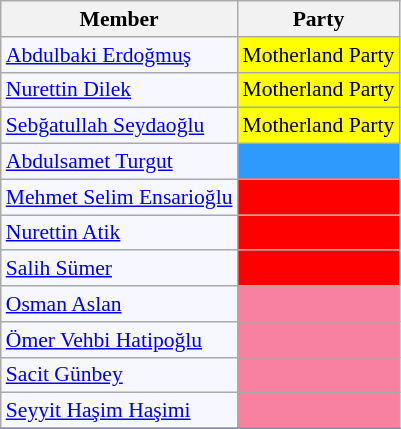<table class=wikitable style="border:1px solid #8888aa; background-color:#f7f8ff; padding:0px; font-size:90%;">
<tr>
<th>Member</th>
<th>Party</th>
</tr>
<tr>
<td><a href='#'>Abdulbaki Erdoğmuş</a></td>
<td style="background: #ffff00">Motherland Party</td>
</tr>
<tr>
<td><a href='#'>Nurettin Dilek</a></td>
<td style="background: #ffff00">Motherland Party</td>
</tr>
<tr>
<td><a href='#'>Sebğatullah Seydaoğlu</a></td>
<td style="background: #ffff00">Motherland Party</td>
</tr>
<tr>
<td><a href='#'>Abdulsamet Turgut</a></td>
<td style="background: #2E9AFE"></td>
</tr>
<tr>
<td><a href='#'>Mehmet Selim Ensarioğlu</a></td>
<td style="background: #ff0000"></td>
</tr>
<tr>
<td><a href='#'>Nurettin Atik</a></td>
<td style="background: #ff0000"></td>
</tr>
<tr>
<td><a href='#'>Salih Sümer</a></td>
<td style="background: #ff0000"></td>
</tr>
<tr>
<td><a href='#'>Osman Aslan</a></td>
<td style="background: #F7819F"></td>
</tr>
<tr>
<td><a href='#'>Ömer Vehbi Hatipoğlu</a></td>
<td style="background: #F7819F"></td>
</tr>
<tr>
<td><a href='#'>Sacit Günbey</a></td>
<td style="background: #F7819F"></td>
</tr>
<tr>
<td><a href='#'>Seyyit Haşim Haşimi</a></td>
<td style="background: #F7819F"></td>
</tr>
<tr>
</tr>
</table>
